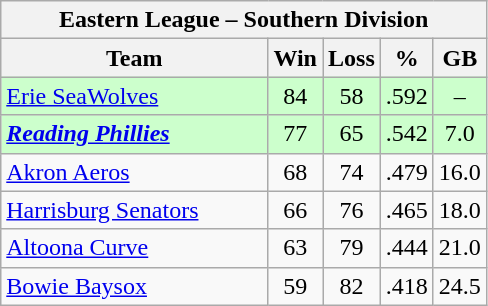<table class="wikitable">
<tr>
<th colspan="5">Eastern League – Southern Division</th>
</tr>
<tr>
<th width="55%">Team</th>
<th>Win</th>
<th>Loss</th>
<th>%</th>
<th>GB</th>
</tr>
<tr align=center bgcolor="#CCFFCC">
<td align=left><a href='#'>Erie SeaWolves</a></td>
<td>84</td>
<td>58</td>
<td>.592</td>
<td>–</td>
</tr>
<tr align=center bgcolor="#CCFFCC">
<td align=left><strong><em><a href='#'>Reading Phillies</a></em></strong></td>
<td>77</td>
<td>65</td>
<td>.542</td>
<td>7.0</td>
</tr>
<tr align=center>
<td align=left><a href='#'>Akron Aeros</a></td>
<td>68</td>
<td>74</td>
<td>.479</td>
<td>16.0</td>
</tr>
<tr align=center>
<td align=left><a href='#'>Harrisburg Senators</a></td>
<td>66</td>
<td>76</td>
<td>.465</td>
<td>18.0</td>
</tr>
<tr align=center>
<td align=left><a href='#'>Altoona Curve</a></td>
<td>63</td>
<td>79</td>
<td>.444</td>
<td>21.0</td>
</tr>
<tr align=center>
<td align=left><a href='#'>Bowie Baysox</a></td>
<td>59</td>
<td>82</td>
<td>.418</td>
<td>24.5</td>
</tr>
</table>
